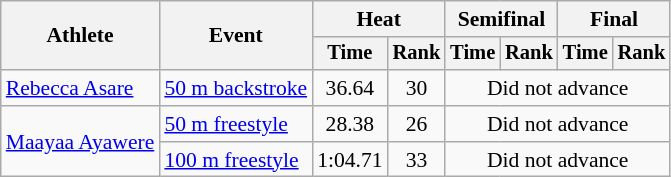<table class=wikitable style=font-size:90%>
<tr>
<th rowspan=2>Athlete</th>
<th rowspan=2>Event</th>
<th colspan=2>Heat</th>
<th colspan=2>Semifinal</th>
<th colspan=2>Final</th>
</tr>
<tr style=font-size:95%>
<th>Time</th>
<th>Rank</th>
<th>Time</th>
<th>Rank</th>
<th>Time</th>
<th>Rank</th>
</tr>
<tr align=center>
<td align=left><a href='#'>Rebecca Asare</a></td>
<td align=left><a href='#'>50 m backstroke</a></td>
<td>36.64</td>
<td>30</td>
<td colspan=4>Did not advance</td>
</tr>
<tr align=center>
<td align=left rowspan=2><a href='#'>Maayaa Ayawere</a></td>
<td align=left><a href='#'>50 m freestyle</a></td>
<td>28.38</td>
<td>26</td>
<td colspan=4>Did not advance</td>
</tr>
<tr align=center>
<td align=left><a href='#'>100 m freestyle</a></td>
<td>1:04.71</td>
<td>33</td>
<td colspan=4>Did not advance</td>
</tr>
</table>
